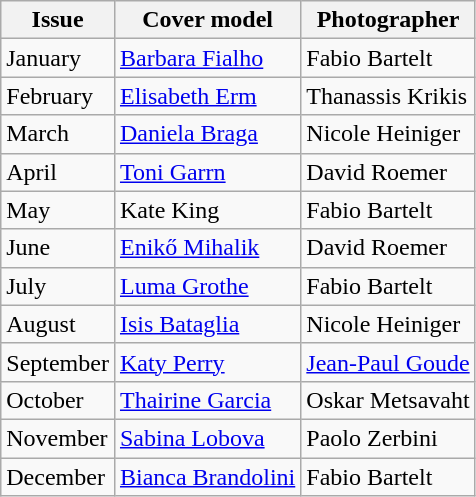<table class="sortable wikitable">
<tr>
<th>Issue</th>
<th>Cover model</th>
<th>Photographer</th>
</tr>
<tr>
<td>January</td>
<td><a href='#'>Barbara Fialho</a></td>
<td>Fabio Bartelt</td>
</tr>
<tr>
<td>February</td>
<td><a href='#'>Elisabeth Erm</a></td>
<td>Thanassis Krikis</td>
</tr>
<tr>
<td>March</td>
<td><a href='#'>Daniela Braga</a></td>
<td>Nicole Heiniger</td>
</tr>
<tr>
<td>April</td>
<td><a href='#'>Toni Garrn</a></td>
<td>David Roemer</td>
</tr>
<tr>
<td>May</td>
<td>Kate King</td>
<td>Fabio Bartelt</td>
</tr>
<tr>
<td>June</td>
<td><a href='#'>Enikő Mihalik</a></td>
<td>David Roemer</td>
</tr>
<tr>
<td>July</td>
<td><a href='#'>Luma Grothe</a></td>
<td>Fabio Bartelt</td>
</tr>
<tr>
<td>August</td>
<td><a href='#'>Isis Bataglia</a></td>
<td>Nicole Heiniger</td>
</tr>
<tr>
<td>September</td>
<td><a href='#'>Katy Perry</a></td>
<td><a href='#'>Jean-Paul Goude</a></td>
</tr>
<tr>
<td>October</td>
<td><a href='#'>Thairine Garcia</a></td>
<td>Oskar Metsavaht</td>
</tr>
<tr>
<td>November</td>
<td><a href='#'>Sabina Lobova</a></td>
<td>Paolo Zerbini</td>
</tr>
<tr>
<td>December</td>
<td><a href='#'>Bianca Brandolini</a></td>
<td>Fabio Bartelt</td>
</tr>
</table>
